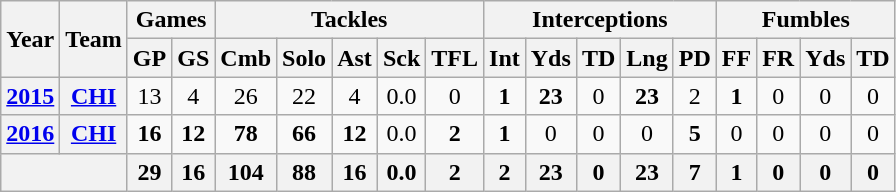<table class="wikitable" style="text-align:center">
<tr>
<th rowspan="2">Year</th>
<th rowspan="2">Team</th>
<th colspan="2">Games</th>
<th colspan="5">Tackles</th>
<th colspan="5">Interceptions</th>
<th colspan="4">Fumbles</th>
</tr>
<tr>
<th>GP</th>
<th>GS</th>
<th>Cmb</th>
<th>Solo</th>
<th>Ast</th>
<th>Sck</th>
<th>TFL</th>
<th>Int</th>
<th>Yds</th>
<th>TD</th>
<th>Lng</th>
<th>PD</th>
<th>FF</th>
<th>FR</th>
<th>Yds</th>
<th>TD</th>
</tr>
<tr>
<th><a href='#'>2015</a></th>
<th><a href='#'>CHI</a></th>
<td>13</td>
<td>4</td>
<td>26</td>
<td>22</td>
<td>4</td>
<td>0.0</td>
<td>0</td>
<td><strong>1</strong></td>
<td><strong>23</strong></td>
<td>0</td>
<td><strong>23</strong></td>
<td>2</td>
<td><strong>1</strong></td>
<td>0</td>
<td>0</td>
<td>0</td>
</tr>
<tr>
<th><a href='#'>2016</a></th>
<th><a href='#'>CHI</a></th>
<td><strong>16</strong></td>
<td><strong>12</strong></td>
<td><strong>78</strong></td>
<td><strong>66</strong></td>
<td><strong>12</strong></td>
<td>0.0</td>
<td><strong>2</strong></td>
<td><strong>1</strong></td>
<td>0</td>
<td>0</td>
<td>0</td>
<td><strong>5</strong></td>
<td>0</td>
<td>0</td>
<td>0</td>
<td>0</td>
</tr>
<tr>
<th colspan="2"></th>
<th>29</th>
<th>16</th>
<th>104</th>
<th>88</th>
<th>16</th>
<th>0.0</th>
<th>2</th>
<th>2</th>
<th>23</th>
<th>0</th>
<th>23</th>
<th>7</th>
<th>1</th>
<th>0</th>
<th>0</th>
<th>0</th>
</tr>
</table>
